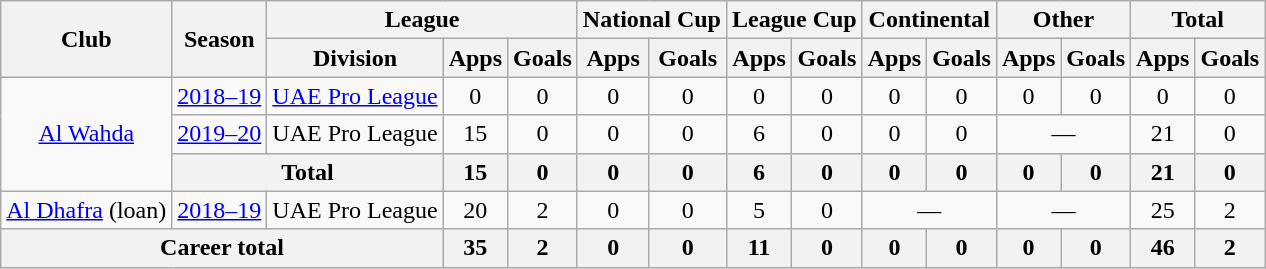<table class="wikitable" style="text-align: center;">
<tr>
<th rowspan=2>Club</th>
<th rowspan=2>Season</th>
<th colspan=3>League</th>
<th colspan=2>National Cup</th>
<th colspan=2>League Cup</th>
<th colspan=2>Continental</th>
<th colspan=2>Other</th>
<th colspan=2>Total</th>
</tr>
<tr>
<th>Division</th>
<th>Apps</th>
<th>Goals</th>
<th>Apps</th>
<th>Goals</th>
<th>Apps</th>
<th>Goals</th>
<th>Apps</th>
<th>Goals</th>
<th>Apps</th>
<th>Goals</th>
<th>Apps</th>
<th>Goals</th>
</tr>
<tr>
<td rowspan=3><a href='#'>Al Wahda</a></td>
<td><a href='#'>2018–19</a></td>
<td><a href='#'>UAE Pro League</a></td>
<td>0</td>
<td>0</td>
<td>0</td>
<td>0</td>
<td>0</td>
<td>0</td>
<td>0</td>
<td>0</td>
<td>0</td>
<td>0</td>
<td>0</td>
<td>0</td>
</tr>
<tr>
<td><a href='#'>2019–20</a></td>
<td>UAE Pro League</td>
<td>15</td>
<td>0</td>
<td>0</td>
<td>0</td>
<td>6</td>
<td>0</td>
<td>0</td>
<td>0</td>
<td colspan=2>—</td>
<td>21</td>
<td>0</td>
</tr>
<tr>
<th colspan=2>Total</th>
<th>15</th>
<th>0</th>
<th>0</th>
<th>0</th>
<th>6</th>
<th>0</th>
<th>0</th>
<th>0</th>
<th>0</th>
<th>0</th>
<th>21</th>
<th>0</th>
</tr>
<tr>
<td><a href='#'>Al Dhafra</a> (loan)</td>
<td><a href='#'>2018–19</a></td>
<td>UAE Pro League</td>
<td>20</td>
<td>2</td>
<td>0</td>
<td>0</td>
<td>5</td>
<td>0</td>
<td colspan=2>—</td>
<td colspan=2>—</td>
<td>25</td>
<td>2</td>
</tr>
<tr>
<th colspan=3>Career total</th>
<th>35</th>
<th>2</th>
<th>0</th>
<th>0</th>
<th>11</th>
<th>0</th>
<th>0</th>
<th>0</th>
<th>0</th>
<th>0</th>
<th>46</th>
<th>2</th>
</tr>
</table>
